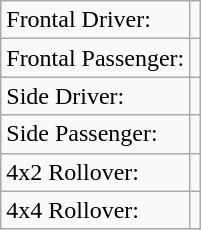<table class="wikitable">
<tr>
<td>Frontal Driver:</td>
<td></td>
</tr>
<tr>
<td>Frontal Passenger:</td>
<td></td>
</tr>
<tr>
<td>Side Driver:</td>
<td></td>
</tr>
<tr>
<td>Side Passenger:</td>
<td></td>
</tr>
<tr>
<td>4x2 Rollover:</td>
<td></td>
</tr>
<tr>
<td>4x4 Rollover:</td>
<td></td>
</tr>
</table>
